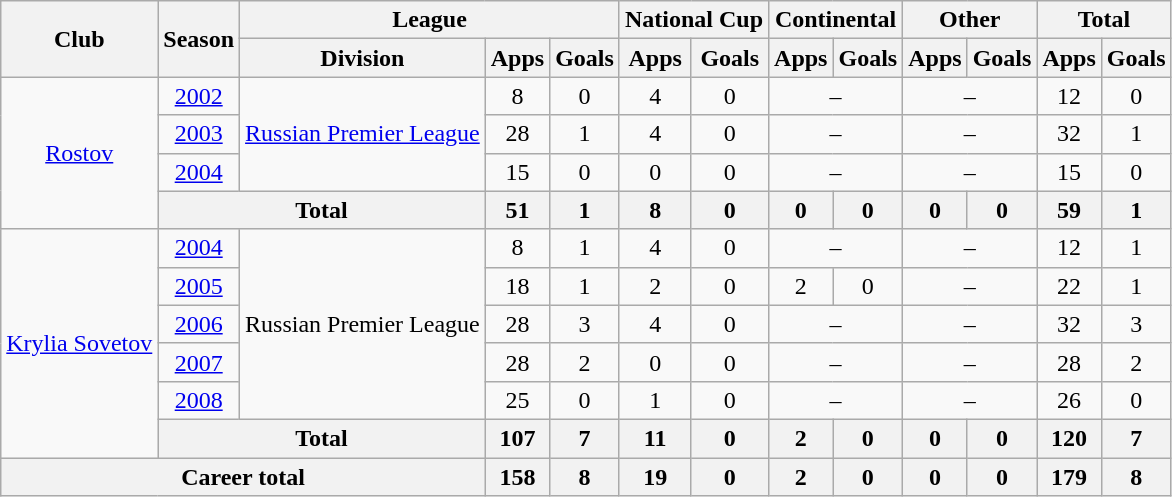<table class="wikitable" style="text-align:center">
<tr>
<th rowspan="2">Club</th>
<th rowspan="2">Season</th>
<th colspan="3">League</th>
<th colspan="2">National Cup</th>
<th colspan="2">Continental</th>
<th colspan="2">Other</th>
<th colspan="2">Total</th>
</tr>
<tr>
<th>Division</th>
<th>Apps</th>
<th>Goals</th>
<th>Apps</th>
<th>Goals</th>
<th>Apps</th>
<th>Goals</th>
<th>Apps</th>
<th>Goals</th>
<th>Apps</th>
<th>Goals</th>
</tr>
<tr>
<td rowspan="4"><a href='#'>Rostov</a></td>
<td><a href='#'>2002</a></td>
<td rowspan="3"><a href='#'>Russian Premier League</a></td>
<td>8</td>
<td>0</td>
<td>4</td>
<td>0</td>
<td colspan="2">–</td>
<td colspan="2">–</td>
<td>12</td>
<td>0</td>
</tr>
<tr>
<td><a href='#'>2003</a></td>
<td>28</td>
<td>1</td>
<td>4</td>
<td>0</td>
<td colspan="2">–</td>
<td colspan="2">–</td>
<td>32</td>
<td>1</td>
</tr>
<tr>
<td><a href='#'>2004</a></td>
<td>15</td>
<td>0</td>
<td>0</td>
<td>0</td>
<td colspan="2">–</td>
<td colspan="2">–</td>
<td>15</td>
<td>0</td>
</tr>
<tr>
<th colspan="2">Total</th>
<th>51</th>
<th>1</th>
<th>8</th>
<th>0</th>
<th>0</th>
<th>0</th>
<th>0</th>
<th>0</th>
<th>59</th>
<th>1</th>
</tr>
<tr>
<td rowspan="6"><a href='#'>Krylia Sovetov</a></td>
<td><a href='#'>2004</a></td>
<td rowspan="5">Russian Premier League</td>
<td>8</td>
<td>1</td>
<td>4</td>
<td>0</td>
<td colspan="2">–</td>
<td colspan="2">–</td>
<td>12</td>
<td>1</td>
</tr>
<tr>
<td><a href='#'>2005</a></td>
<td>18</td>
<td>1</td>
<td>2</td>
<td>0</td>
<td>2</td>
<td>0</td>
<td colspan="2">–</td>
<td>22</td>
<td>1</td>
</tr>
<tr>
<td><a href='#'>2006</a></td>
<td>28</td>
<td>3</td>
<td>4</td>
<td>0</td>
<td colspan="2">–</td>
<td colspan="2">–</td>
<td>32</td>
<td>3</td>
</tr>
<tr>
<td><a href='#'>2007</a></td>
<td>28</td>
<td>2</td>
<td>0</td>
<td>0</td>
<td colspan="2">–</td>
<td colspan="2">–</td>
<td>28</td>
<td>2</td>
</tr>
<tr>
<td><a href='#'>2008</a></td>
<td>25</td>
<td>0</td>
<td>1</td>
<td>0</td>
<td colspan="2">–</td>
<td colspan="2">–</td>
<td>26</td>
<td>0</td>
</tr>
<tr>
<th colspan="2">Total</th>
<th>107</th>
<th>7</th>
<th>11</th>
<th>0</th>
<th>2</th>
<th>0</th>
<th>0</th>
<th>0</th>
<th>120</th>
<th>7</th>
</tr>
<tr>
<th colspan="3">Career total</th>
<th>158</th>
<th>8</th>
<th>19</th>
<th>0</th>
<th>2</th>
<th>0</th>
<th>0</th>
<th>0</th>
<th>179</th>
<th>8</th>
</tr>
</table>
